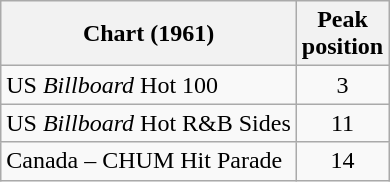<table class="wikitable sortable">
<tr>
<th align="left">Chart (1961)</th>
<th style="text-align:center;">Peak<br>position</th>
</tr>
<tr>
<td align="left">US <em>Billboard</em> Hot 100</td>
<td style="text-align:center;">3</td>
</tr>
<tr>
<td align="left">US <em>Billboard</em> Hot R&B Sides</td>
<td style="text-align:center;">11</td>
</tr>
<tr>
<td align="left">Canada – CHUM Hit Parade</td>
<td style="text-align:center;">14</td>
</tr>
</table>
